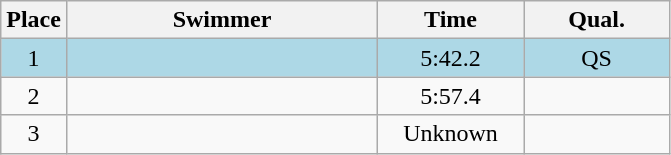<table class=wikitable style="text-align:center">
<tr>
<th>Place</th>
<th width=200>Swimmer</th>
<th width=90>Time</th>
<th width=90>Qual.</th>
</tr>
<tr bgcolor=lightblue>
<td>1</td>
<td align=left></td>
<td>5:42.2</td>
<td>QS</td>
</tr>
<tr>
<td>2</td>
<td align=left></td>
<td>5:57.4</td>
<td></td>
</tr>
<tr>
<td>3</td>
<td align=left></td>
<td>Unknown</td>
<td></td>
</tr>
</table>
